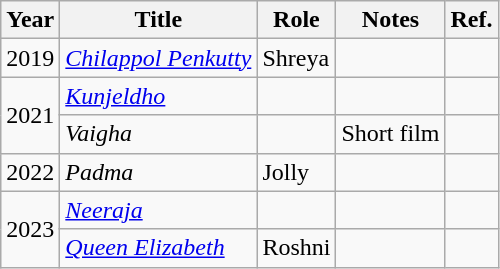<table class="wikitable sortable">
<tr>
<th>Year</th>
<th>Title</th>
<th>Role</th>
<th class="unsortable">Notes</th>
<th class="unsortable">Ref.</th>
</tr>
<tr>
<td>2019</td>
<td><em><a href='#'>Chilappol Penkutty</a></em></td>
<td>Shreya</td>
<td></td>
<td></td>
</tr>
<tr>
<td rowspan="2">2021</td>
<td><em><a href='#'>Kunjeldho</a></em></td>
<td></td>
<td></td>
<td></td>
</tr>
<tr>
<td><em>Vaigha</em></td>
<td></td>
<td>Short film</td>
<td></td>
</tr>
<tr>
<td>2022</td>
<td><em>Padma</em></td>
<td>Jolly</td>
<td></td>
<td></td>
</tr>
<tr>
<td rowspan=2>2023</td>
<td><em><a href='#'>Neeraja</a></em></td>
<td></td>
<td></td>
<td></td>
</tr>
<tr>
<td><em><a href='#'>Queen Elizabeth</a></em></td>
<td>Roshni</td>
<td></td>
<td></td>
</tr>
</table>
